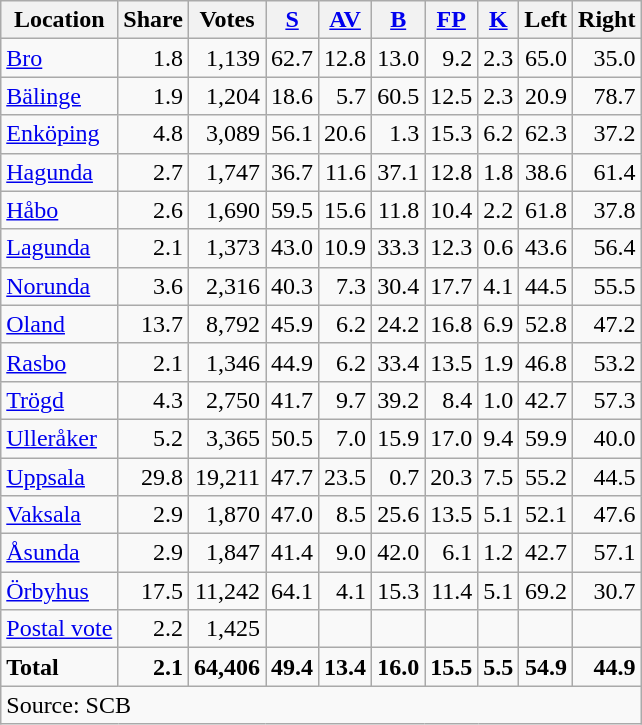<table class="wikitable sortable" style=text-align:right>
<tr>
<th>Location</th>
<th>Share</th>
<th>Votes</th>
<th><a href='#'>S</a></th>
<th><a href='#'>AV</a></th>
<th><a href='#'>B</a></th>
<th><a href='#'>FP</a></th>
<th><a href='#'>K</a></th>
<th>Left</th>
<th>Right</th>
</tr>
<tr>
<td align=left><a href='#'>Bro</a></td>
<td>1.8</td>
<td>1,139</td>
<td>62.7</td>
<td>12.8</td>
<td>13.0</td>
<td>9.2</td>
<td>2.3</td>
<td>65.0</td>
<td>35.0</td>
</tr>
<tr>
<td align=left><a href='#'>Bälinge</a></td>
<td>1.9</td>
<td>1,204</td>
<td>18.6</td>
<td>5.7</td>
<td>60.5</td>
<td>12.5</td>
<td>2.3</td>
<td>20.9</td>
<td>78.7</td>
</tr>
<tr>
<td align=left><a href='#'>Enköping</a></td>
<td>4.8</td>
<td>3,089</td>
<td>56.1</td>
<td>20.6</td>
<td>1.3</td>
<td>15.3</td>
<td>6.2</td>
<td>62.3</td>
<td>37.2</td>
</tr>
<tr>
<td align=left><a href='#'>Hagunda</a></td>
<td>2.7</td>
<td>1,747</td>
<td>36.7</td>
<td>11.6</td>
<td>37.1</td>
<td>12.8</td>
<td>1.8</td>
<td>38.6</td>
<td>61.4</td>
</tr>
<tr>
<td align=left><a href='#'>Håbo</a></td>
<td>2.6</td>
<td>1,690</td>
<td>59.5</td>
<td>15.6</td>
<td>11.8</td>
<td>10.4</td>
<td>2.2</td>
<td>61.8</td>
<td>37.8</td>
</tr>
<tr>
<td align=left><a href='#'>Lagunda</a></td>
<td>2.1</td>
<td>1,373</td>
<td>43.0</td>
<td>10.9</td>
<td>33.3</td>
<td>12.3</td>
<td>0.6</td>
<td>43.6</td>
<td>56.4</td>
</tr>
<tr>
<td align=left><a href='#'>Norunda</a></td>
<td>3.6</td>
<td>2,316</td>
<td>40.3</td>
<td>7.3</td>
<td>30.4</td>
<td>17.7</td>
<td>4.1</td>
<td>44.5</td>
<td>55.5</td>
</tr>
<tr>
<td align=left><a href='#'>Oland</a></td>
<td>13.7</td>
<td>8,792</td>
<td>45.9</td>
<td>6.2</td>
<td>24.2</td>
<td>16.8</td>
<td>6.9</td>
<td>52.8</td>
<td>47.2</td>
</tr>
<tr>
<td align=left><a href='#'>Rasbo</a></td>
<td>2.1</td>
<td>1,346</td>
<td>44.9</td>
<td>6.2</td>
<td>33.4</td>
<td>13.5</td>
<td>1.9</td>
<td>46.8</td>
<td>53.2</td>
</tr>
<tr>
<td align=left><a href='#'>Trögd</a></td>
<td>4.3</td>
<td>2,750</td>
<td>41.7</td>
<td>9.7</td>
<td>39.2</td>
<td>8.4</td>
<td>1.0</td>
<td>42.7</td>
<td>57.3</td>
</tr>
<tr>
<td align=left><a href='#'>Ulleråker</a></td>
<td>5.2</td>
<td>3,365</td>
<td>50.5</td>
<td>7.0</td>
<td>15.9</td>
<td>17.0</td>
<td>9.4</td>
<td>59.9</td>
<td>40.0</td>
</tr>
<tr>
<td align=left><a href='#'>Uppsala</a></td>
<td>29.8</td>
<td>19,211</td>
<td>47.7</td>
<td>23.5</td>
<td>0.7</td>
<td>20.3</td>
<td>7.5</td>
<td>55.2</td>
<td>44.5</td>
</tr>
<tr>
<td align=left><a href='#'>Vaksala</a></td>
<td>2.9</td>
<td>1,870</td>
<td>47.0</td>
<td>8.5</td>
<td>25.6</td>
<td>13.5</td>
<td>5.1</td>
<td>52.1</td>
<td>47.6</td>
</tr>
<tr>
<td align=left><a href='#'>Åsunda</a></td>
<td>2.9</td>
<td>1,847</td>
<td>41.4</td>
<td>9.0</td>
<td>42.0</td>
<td>6.1</td>
<td>1.2</td>
<td>42.7</td>
<td>57.1</td>
</tr>
<tr>
<td align=left><a href='#'>Örbyhus</a></td>
<td>17.5</td>
<td>11,242</td>
<td>64.1</td>
<td>4.1</td>
<td>15.3</td>
<td>11.4</td>
<td>5.1</td>
<td>69.2</td>
<td>30.7</td>
</tr>
<tr>
<td align=left><a href='#'>Postal vote</a></td>
<td>2.2</td>
<td>1,425</td>
<td></td>
<td></td>
<td></td>
<td></td>
<td></td>
<td></td>
<td></td>
</tr>
<tr>
<td align=left><strong>Total</strong></td>
<td><strong>2.1</strong></td>
<td><strong>64,406</strong></td>
<td><strong>49.4</strong></td>
<td><strong>13.4</strong></td>
<td><strong>16.0</strong></td>
<td><strong>15.5</strong></td>
<td><strong>5.5</strong></td>
<td><strong>54.9</strong></td>
<td><strong>44.9</strong></td>
</tr>
<tr>
<td align=left colspan=10>Source: SCB </td>
</tr>
</table>
